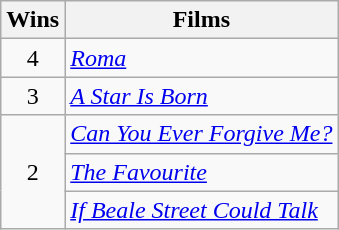<table class="wikitable">
<tr>
<th>Wins</th>
<th>Films</th>
</tr>
<tr>
<td style="text-align: center;">4</td>
<td><em><a href='#'>Roma</a></em></td>
</tr>
<tr>
<td style="text-align: center;">3</td>
<td><em><a href='#'>A Star Is Born</a></em></td>
</tr>
<tr>
<td rowspan="3" style="text-align: center;">2</td>
<td><em><a href='#'>Can You Ever Forgive Me?</a></em></td>
</tr>
<tr>
<td><em><a href='#'>The Favourite</a></em></td>
</tr>
<tr>
<td><em><a href='#'>If Beale Street Could Talk</a></em></td>
</tr>
</table>
